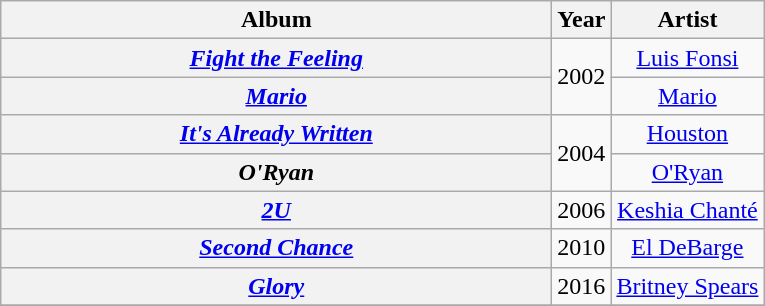<table class="wikitable plainrowheaders" style="text-align:center;">
<tr>
<th scope="col" style="width:22.5em;">Album</th>
<th scope="col">Year</th>
<th scope="col">Artist</th>
</tr>
<tr>
<th scope="row"><em><a href='#'>Fight the Feeling</a></em></th>
<td rowspan="2">2002</td>
<td><a href='#'>Luis Fonsi</a></td>
</tr>
<tr>
<th scope="row"><em><a href='#'>Mario</a></em></th>
<td><a href='#'>Mario</a></td>
</tr>
<tr>
<th scope="row"><em><a href='#'>It's Already Written</a></em></th>
<td rowspan="2">2004</td>
<td><a href='#'>Houston</a></td>
</tr>
<tr>
<th scope="row"><em>O'Ryan</em></th>
<td><a href='#'>O'Ryan</a></td>
</tr>
<tr>
<th scope="row"><em><a href='#'>2U</a></em></th>
<td>2006</td>
<td><a href='#'>Keshia Chanté</a></td>
</tr>
<tr>
<th scope="row"><em><a href='#'>Second Chance</a></em></th>
<td>2010</td>
<td><a href='#'>El DeBarge</a></td>
</tr>
<tr>
<th scope="row"><em><a href='#'>Glory</a></em></th>
<td>2016</td>
<td><a href='#'>Britney Spears</a></td>
</tr>
<tr>
</tr>
</table>
